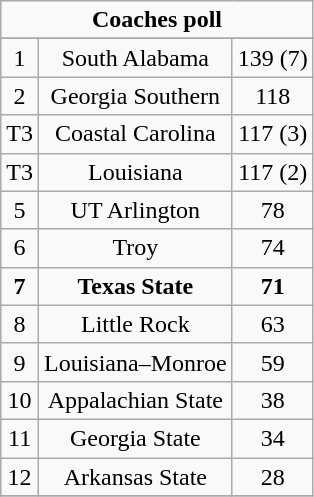<table class="wikitable">
<tr align="center">
<td align="center" Colspan="3"><strong>Coaches poll</strong></td>
</tr>
<tr align="center">
</tr>
<tr align="center">
<td>1</td>
<td>South Alabama</td>
<td>139 (7)</td>
</tr>
<tr align="center">
<td>2</td>
<td>Georgia Southern</td>
<td>118</td>
</tr>
<tr align="center">
<td>T3</td>
<td>Coastal Carolina</td>
<td>117 (3)</td>
</tr>
<tr align="center">
<td>T3</td>
<td>Louisiana</td>
<td>117 (2)</td>
</tr>
<tr align="center">
<td>5</td>
<td>UT Arlington</td>
<td>78</td>
</tr>
<tr align="center">
<td>6</td>
<td>Troy</td>
<td>74</td>
</tr>
<tr align="center">
<td><strong>7</strong></td>
<td><strong>Texas State</strong></td>
<td><strong>71</strong></td>
</tr>
<tr align="center">
<td>8</td>
<td>Little Rock</td>
<td>63</td>
</tr>
<tr align="center">
<td>9</td>
<td>Louisiana–Monroe</td>
<td>59</td>
</tr>
<tr align="center">
<td>10</td>
<td>Appalachian State</td>
<td>38</td>
</tr>
<tr align="center">
<td>11</td>
<td>Georgia State</td>
<td>34</td>
</tr>
<tr align="center">
<td>12</td>
<td>Arkansas State</td>
<td>28</td>
</tr>
<tr align="center">
</tr>
</table>
